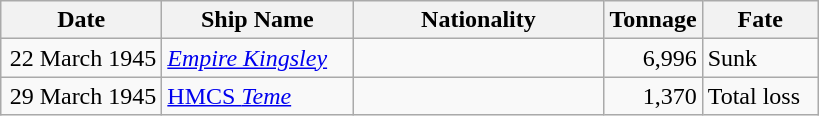<table class="wikitable sortable">
<tr>
<th width="100px">Date</th>
<th width="120px">Ship Name</th>
<th width="160px">Nationality</th>
<th width="25px">Tonnage</th>
<th width="70px">Fate</th>
</tr>
<tr>
<td align="right">22 March 1945</td>
<td align="left"><a href='#'><em>Empire Kingsley</em></a></td>
<td align="left"></td>
<td align="right">6,996</td>
<td align="left">Sunk</td>
</tr>
<tr>
<td align="right">29 March 1945</td>
<td align="left"><a href='#'>HMCS <em>Teme</em></a></td>
<td align="left"></td>
<td align="right">1,370</td>
<td align="left">Total loss</td>
</tr>
</table>
